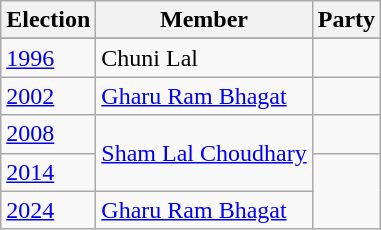<table class="wikitable sortable">
<tr>
<th>Election</th>
<th>Member</th>
<th colspan=2>Party</th>
</tr>
<tr>
</tr>
<tr>
<td><a href='#'>1996</a></td>
<td>Chuni Lal</td>
<td></td>
</tr>
<tr>
<td><a href='#'>2002</a></td>
<td><a href='#'>Gharu Ram Bhagat</a></td>
<td></td>
</tr>
<tr>
<td><a href='#'>2008</a></td>
<td rowspan=2><a href='#'>Sham Lal Choudhary</a></td>
<td></td>
</tr>
<tr>
<td><a href='#'>2014</a></td>
</tr>
<tr>
<td><a href='#'>2024</a></td>
<td><a href='#'>Gharu Ram Bhagat</a></td>
</tr>
</table>
